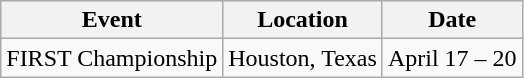<table class="wikitable">
<tr>
<th>Event</th>
<th>Location</th>
<th>Date</th>
</tr>
<tr>
<td>FIRST Championship</td>
<td>Houston, Texas</td>
<td>April 17 – 20</td>
</tr>
</table>
